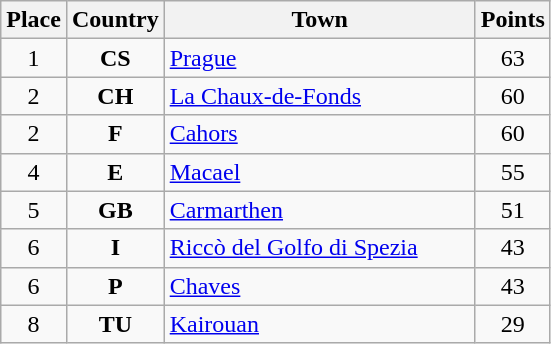<table class="wikitable" style="text-align;">
<tr>
<th width="25">Place</th>
<th width="25">Country</th>
<th width="200">Town</th>
<th width="25">Points</th>
</tr>
<tr>
<td align="center">1</td>
<td align="center"><strong>CS</strong></td>
<td align="left"><a href='#'>Prague</a></td>
<td align="center">63</td>
</tr>
<tr>
<td align="center">2</td>
<td align="center"><strong>CH</strong></td>
<td align="left"><a href='#'>La Chaux-de-Fonds</a></td>
<td align="center">60</td>
</tr>
<tr>
<td align="center">2</td>
<td align="center"><strong>F</strong></td>
<td align="left"><a href='#'>Cahors</a></td>
<td align="center">60</td>
</tr>
<tr>
<td align="center">4</td>
<td align="center"><strong>E</strong></td>
<td align="left"><a href='#'>Macael</a></td>
<td align="center">55</td>
</tr>
<tr>
<td align="center">5</td>
<td align="center"><strong>GB</strong></td>
<td align="left"><a href='#'>Carmarthen</a></td>
<td align="center">51</td>
</tr>
<tr>
<td align="center">6</td>
<td align="center"><strong>I</strong></td>
<td align="left"><a href='#'>Riccò del Golfo di Spezia</a></td>
<td align="center">43</td>
</tr>
<tr>
<td align="center">6</td>
<td align="center"><strong>P</strong></td>
<td align="left"><a href='#'>Chaves</a></td>
<td align="center">43</td>
</tr>
<tr>
<td align="center">8</td>
<td align="center"><strong>TU</strong></td>
<td align="left"><a href='#'>Kairouan</a></td>
<td align="center">29</td>
</tr>
</table>
